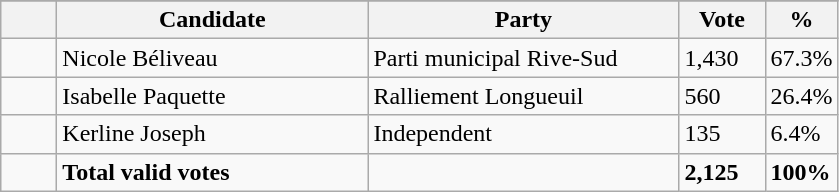<table class="wikitable">
<tr>
</tr>
<tr>
<th bgcolor="#DDDDFF" width="30px"></th>
<th bgcolor="#DDDDFF" width="200px">Candidate</th>
<th bgcolor="#DDDDFF" width="200px">Party</th>
<th bgcolor="#DDDDFF" width="50px">Vote</th>
<th bgcolor="#DDDDFF" width="30px">%</th>
</tr>
<tr>
<td> </td>
<td>Nicole Béliveau</td>
<td>Parti municipal Rive-Sud</td>
<td>1,430</td>
<td>67.3%</td>
</tr>
<tr>
<td> </td>
<td>Isabelle Paquette</td>
<td>Ralliement Longueuil</td>
<td>560</td>
<td>26.4%</td>
</tr>
<tr>
<td> </td>
<td>Kerline Joseph</td>
<td>Independent</td>
<td>135</td>
<td>6.4%</td>
</tr>
<tr>
<td> </td>
<td><strong>Total valid votes</strong></td>
<td></td>
<td><strong>2,125</strong></td>
<td><strong>100%</strong></td>
</tr>
</table>
